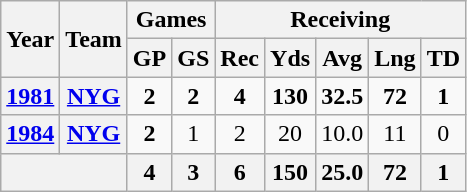<table class="wikitable" style="text-align:center">
<tr>
<th rowspan="2">Year</th>
<th rowspan="2">Team</th>
<th colspan="2">Games</th>
<th colspan="5">Receiving</th>
</tr>
<tr>
<th>GP</th>
<th>GS</th>
<th>Rec</th>
<th>Yds</th>
<th>Avg</th>
<th>Lng</th>
<th>TD</th>
</tr>
<tr>
<th><a href='#'>1981</a></th>
<th><a href='#'>NYG</a></th>
<td><strong>2</strong></td>
<td><strong>2</strong></td>
<td><strong>4</strong></td>
<td><strong>130</strong></td>
<td><strong>32.5</strong></td>
<td><strong>72</strong></td>
<td><strong>1</strong></td>
</tr>
<tr>
<th><a href='#'>1984</a></th>
<th><a href='#'>NYG</a></th>
<td><strong>2</strong></td>
<td>1</td>
<td>2</td>
<td>20</td>
<td>10.0</td>
<td>11</td>
<td>0</td>
</tr>
<tr>
<th colspan="2"></th>
<th>4</th>
<th>3</th>
<th>6</th>
<th>150</th>
<th>25.0</th>
<th>72</th>
<th>1</th>
</tr>
</table>
